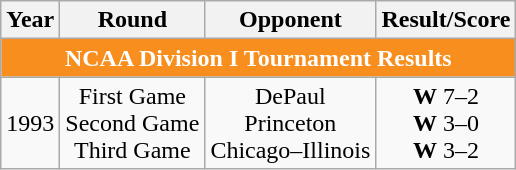<table class="wikitable">
<tr>
<th>Year</th>
<th>Round</th>
<th>Opponent</th>
<th>Result/Score</th>
</tr>
<tr>
<th colspan=4 style="background:#F78E1E; color:#FFFFFF;">NCAA Division I Tournament Results</th>
</tr>
<tr align="center">
<td>1993</td>
<td>First Game<br>Second Game<br>Third Game</td>
<td>DePaul<br>Princeton<br>Chicago–Illinois</td>
<td><strong>W</strong> 7–2<br><strong>W</strong> 3–0 <br><strong>W</strong> 3–2</td>
</tr>
</table>
